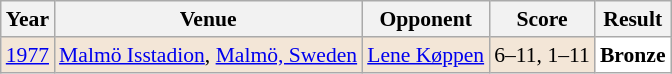<table class="sortable wikitable" style="font-size: 90%;">
<tr>
<th>Year</th>
<th>Venue</th>
<th>Opponent</th>
<th>Score</th>
<th>Result</th>
</tr>
<tr style="background:#F3E6D7">
<td align="center"><a href='#'>1977</a></td>
<td align="left"><a href='#'>Malmö Isstadion</a>, <a href='#'>Malmö, Sweden</a></td>
<td align="left"> <a href='#'>Lene Køppen</a></td>
<td align="left">6–11, 1–11</td>
<td style="text-align:left; background:white"> <strong>Bronze</strong></td>
</tr>
</table>
